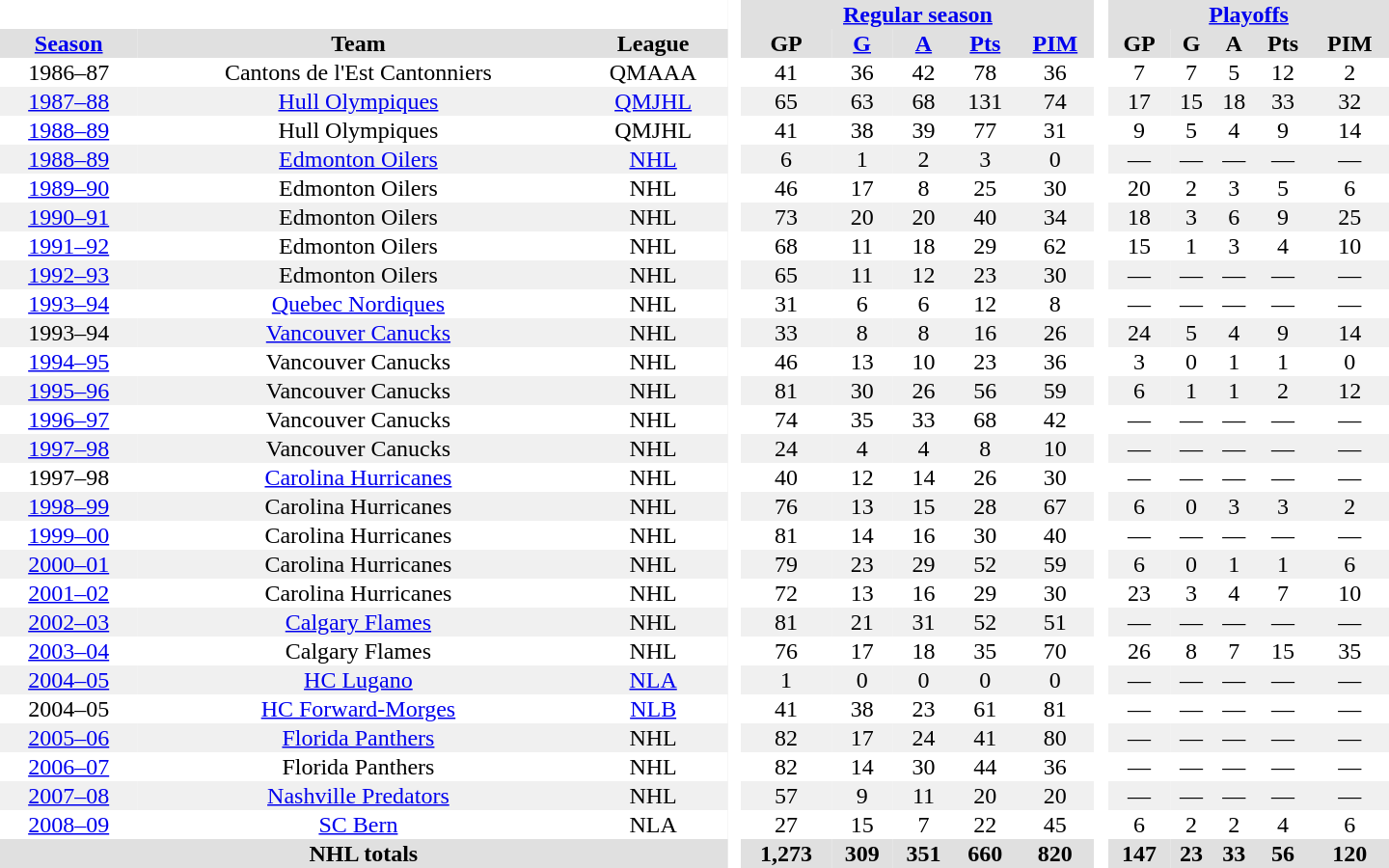<table border="0" cellpadding="1" cellspacing="0" style="text-align:center; width:60em">
<tr ALIGN="center" bgcolor="#e0e0e0">
<th colspan="3" bgcolor="#ffffff"> </th>
<th rowspan="99" bgcolor="#ffffff"> </th>
<th colspan="5"><a href='#'>Regular season</a></th>
<th rowspan="99" bgcolor="#ffffff"> </th>
<th colspan="5"><a href='#'>Playoffs</a></th>
</tr>
<tr ALIGN="center" bgcolor="#e0e0e0">
<th><a href='#'>Season</a></th>
<th>Team</th>
<th>League</th>
<th>GP</th>
<th><a href='#'>G</a></th>
<th><a href='#'>A</a></th>
<th><a href='#'>Pts</a></th>
<th><a href='#'>PIM</a></th>
<th>GP</th>
<th>G</th>
<th>A</th>
<th>Pts</th>
<th>PIM</th>
</tr>
<tr>
<td>1986–87</td>
<td>Cantons de l'Est Cantonniers</td>
<td>QMAAA</td>
<td>41</td>
<td>36</td>
<td>42</td>
<td>78</td>
<td>36</td>
<td>7</td>
<td>7</td>
<td>5</td>
<td>12</td>
<td>2</td>
</tr>
<tr bgcolor="#f0f0f0">
<td><a href='#'>1987–88</a></td>
<td><a href='#'>Hull Olympiques</a></td>
<td><a href='#'>QMJHL</a></td>
<td>65</td>
<td>63</td>
<td>68</td>
<td>131</td>
<td>74</td>
<td>17</td>
<td>15</td>
<td>18</td>
<td>33</td>
<td>32</td>
</tr>
<tr>
<td><a href='#'>1988–89</a></td>
<td>Hull Olympiques</td>
<td>QMJHL</td>
<td>41</td>
<td>38</td>
<td>39</td>
<td>77</td>
<td>31</td>
<td>9</td>
<td>5</td>
<td>4</td>
<td>9</td>
<td>14</td>
</tr>
<tr bgcolor="#f0f0f0">
<td><a href='#'>1988–89</a></td>
<td><a href='#'>Edmonton Oilers</a></td>
<td><a href='#'>NHL</a></td>
<td>6</td>
<td>1</td>
<td>2</td>
<td>3</td>
<td>0</td>
<td>—</td>
<td>—</td>
<td>—</td>
<td>—</td>
<td>—</td>
</tr>
<tr>
<td><a href='#'>1989–90</a></td>
<td>Edmonton Oilers</td>
<td>NHL</td>
<td>46</td>
<td>17</td>
<td>8</td>
<td>25</td>
<td>30</td>
<td>20</td>
<td>2</td>
<td>3</td>
<td>5</td>
<td>6</td>
</tr>
<tr bgcolor="#f0f0f0">
<td><a href='#'>1990–91</a></td>
<td>Edmonton Oilers</td>
<td>NHL</td>
<td>73</td>
<td>20</td>
<td>20</td>
<td>40</td>
<td>34</td>
<td>18</td>
<td>3</td>
<td>6</td>
<td>9</td>
<td>25</td>
</tr>
<tr>
<td><a href='#'>1991–92</a></td>
<td>Edmonton Oilers</td>
<td>NHL</td>
<td>68</td>
<td>11</td>
<td>18</td>
<td>29</td>
<td>62</td>
<td>15</td>
<td>1</td>
<td>3</td>
<td>4</td>
<td>10</td>
</tr>
<tr bgcolor="#f0f0f0">
<td><a href='#'>1992–93</a></td>
<td>Edmonton Oilers</td>
<td>NHL</td>
<td>65</td>
<td>11</td>
<td>12</td>
<td>23</td>
<td>30</td>
<td>—</td>
<td>—</td>
<td>—</td>
<td>—</td>
<td>—</td>
</tr>
<tr>
<td><a href='#'>1993–94</a></td>
<td><a href='#'>Quebec Nordiques</a></td>
<td>NHL</td>
<td>31</td>
<td>6</td>
<td>6</td>
<td>12</td>
<td>8</td>
<td>—</td>
<td>—</td>
<td>—</td>
<td>—</td>
<td>—</td>
</tr>
<tr bgcolor="#f0f0f0">
<td>1993–94</td>
<td><a href='#'>Vancouver Canucks</a></td>
<td>NHL</td>
<td>33</td>
<td>8</td>
<td>8</td>
<td>16</td>
<td>26</td>
<td>24</td>
<td>5</td>
<td>4</td>
<td>9</td>
<td>14</td>
</tr>
<tr>
<td><a href='#'>1994–95</a></td>
<td>Vancouver Canucks</td>
<td>NHL</td>
<td>46</td>
<td>13</td>
<td>10</td>
<td>23</td>
<td>36</td>
<td>3</td>
<td>0</td>
<td>1</td>
<td>1</td>
<td>0</td>
</tr>
<tr bgcolor="#f0f0f0">
<td><a href='#'>1995–96</a></td>
<td>Vancouver Canucks</td>
<td>NHL</td>
<td>81</td>
<td>30</td>
<td>26</td>
<td>56</td>
<td>59</td>
<td>6</td>
<td>1</td>
<td>1</td>
<td>2</td>
<td>12</td>
</tr>
<tr>
<td><a href='#'>1996–97</a></td>
<td>Vancouver Canucks</td>
<td>NHL</td>
<td>74</td>
<td>35</td>
<td>33</td>
<td>68</td>
<td>42</td>
<td>—</td>
<td>—</td>
<td>—</td>
<td>—</td>
<td>—</td>
</tr>
<tr bgcolor="#f0f0f0">
<td><a href='#'>1997–98</a></td>
<td>Vancouver Canucks</td>
<td>NHL</td>
<td>24</td>
<td>4</td>
<td>4</td>
<td>8</td>
<td>10</td>
<td>—</td>
<td>—</td>
<td>—</td>
<td>—</td>
<td>—</td>
</tr>
<tr>
<td>1997–98</td>
<td><a href='#'>Carolina Hurricanes</a></td>
<td>NHL</td>
<td>40</td>
<td>12</td>
<td>14</td>
<td>26</td>
<td>30</td>
<td>—</td>
<td>—</td>
<td>—</td>
<td>—</td>
<td>—</td>
</tr>
<tr bgcolor="#f0f0f0">
<td><a href='#'>1998–99</a></td>
<td>Carolina Hurricanes</td>
<td>NHL</td>
<td>76</td>
<td>13</td>
<td>15</td>
<td>28</td>
<td>67</td>
<td>6</td>
<td>0</td>
<td>3</td>
<td>3</td>
<td>2</td>
</tr>
<tr>
<td><a href='#'>1999–00</a></td>
<td>Carolina Hurricanes</td>
<td>NHL</td>
<td>81</td>
<td>14</td>
<td>16</td>
<td>30</td>
<td>40</td>
<td>—</td>
<td>—</td>
<td>—</td>
<td>—</td>
<td>—</td>
</tr>
<tr bgcolor="#f0f0f0">
<td><a href='#'>2000–01</a></td>
<td>Carolina Hurricanes</td>
<td>NHL</td>
<td>79</td>
<td>23</td>
<td>29</td>
<td>52</td>
<td>59</td>
<td>6</td>
<td>0</td>
<td>1</td>
<td>1</td>
<td>6</td>
</tr>
<tr>
<td><a href='#'>2001–02</a></td>
<td>Carolina Hurricanes</td>
<td>NHL</td>
<td>72</td>
<td>13</td>
<td>16</td>
<td>29</td>
<td>30</td>
<td>23</td>
<td>3</td>
<td>4</td>
<td>7</td>
<td>10</td>
</tr>
<tr bgcolor="#f0f0f0">
<td><a href='#'>2002–03</a></td>
<td><a href='#'>Calgary Flames</a></td>
<td>NHL</td>
<td>81</td>
<td>21</td>
<td>31</td>
<td>52</td>
<td>51</td>
<td>—</td>
<td>—</td>
<td>—</td>
<td>—</td>
<td>—</td>
</tr>
<tr>
<td><a href='#'>2003–04</a></td>
<td>Calgary Flames</td>
<td>NHL</td>
<td>76</td>
<td>17</td>
<td>18</td>
<td>35</td>
<td>70</td>
<td>26</td>
<td>8</td>
<td>7</td>
<td>15</td>
<td>35</td>
</tr>
<tr bgcolor="#f0f0f0">
<td><a href='#'>2004–05</a></td>
<td><a href='#'>HC Lugano</a></td>
<td><a href='#'>NLA</a></td>
<td>1</td>
<td>0</td>
<td>0</td>
<td>0</td>
<td>0</td>
<td>—</td>
<td>—</td>
<td>—</td>
<td>—</td>
<td>—</td>
</tr>
<tr>
<td>2004–05</td>
<td><a href='#'>HC Forward-Morges</a></td>
<td><a href='#'>NLB</a></td>
<td>41</td>
<td>38</td>
<td>23</td>
<td>61</td>
<td>81</td>
<td>—</td>
<td>—</td>
<td>—</td>
<td>—</td>
<td>—</td>
</tr>
<tr bgcolor="#f0f0f0">
<td><a href='#'>2005–06</a></td>
<td><a href='#'>Florida Panthers</a></td>
<td>NHL</td>
<td>82</td>
<td>17</td>
<td>24</td>
<td>41</td>
<td>80</td>
<td>—</td>
<td>—</td>
<td>—</td>
<td>—</td>
<td>—</td>
</tr>
<tr>
<td><a href='#'>2006–07</a></td>
<td>Florida Panthers</td>
<td>NHL</td>
<td>82</td>
<td>14</td>
<td>30</td>
<td>44</td>
<td>36</td>
<td>—</td>
<td>—</td>
<td>—</td>
<td>—</td>
<td>—</td>
</tr>
<tr bgcolor="#f0f0f0">
<td><a href='#'>2007–08</a></td>
<td><a href='#'>Nashville Predators</a></td>
<td>NHL</td>
<td>57</td>
<td>9</td>
<td>11</td>
<td>20</td>
<td>20</td>
<td>—</td>
<td>—</td>
<td>—</td>
<td>—</td>
<td>—</td>
</tr>
<tr>
<td><a href='#'>2008–09</a></td>
<td><a href='#'>SC Bern</a></td>
<td>NLA</td>
<td>27</td>
<td>15</td>
<td>7</td>
<td>22</td>
<td>45</td>
<td>6</td>
<td>2</td>
<td>2</td>
<td>4</td>
<td>6</td>
</tr>
<tr bgcolor="#e0e0e0">
<th colspan="3">NHL totals</th>
<th>1,273</th>
<th>309</th>
<th>351</th>
<th>660</th>
<th>820</th>
<th>147</th>
<th>23</th>
<th>33</th>
<th>56</th>
<th>120</th>
</tr>
</table>
